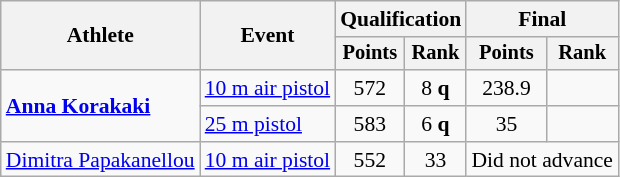<table class="wikitable" style="text-align:center; font-size:90%">
<tr>
<th rowspan=2>Athlete</th>
<th rowspan=2>Event</th>
<th colspan=2>Qualification</th>
<th colspan=2>Final</th>
</tr>
<tr style="font-size:95%">
<th>Points</th>
<th>Rank</th>
<th>Points</th>
<th>Rank</th>
</tr>
<tr>
<td rowspan=2 align=left><strong><a href='#'>Anna Korakaki</a></strong></td>
<td align=left><a href='#'>10 m air pistol</a></td>
<td>572</td>
<td>8 <strong>q</strong></td>
<td>238.9</td>
<td></td>
</tr>
<tr>
<td align=left><a href='#'>25 m pistol</a></td>
<td>583</td>
<td>6 <strong>q</strong></td>
<td>35</td>
<td></td>
</tr>
<tr>
<td align=left><a href='#'>Dimitra Papakanellou</a></td>
<td align=left><a href='#'>10 m air pistol</a></td>
<td>552</td>
<td>33</td>
<td colspan=2>Did not advance</td>
</tr>
</table>
